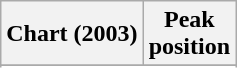<table class="wikitable sortable plainrowheaders" style="text-align:center">
<tr>
<th scope="col">Chart (2003)</th>
<th scope="col">Peak<br> position</th>
</tr>
<tr>
</tr>
<tr>
</tr>
</table>
